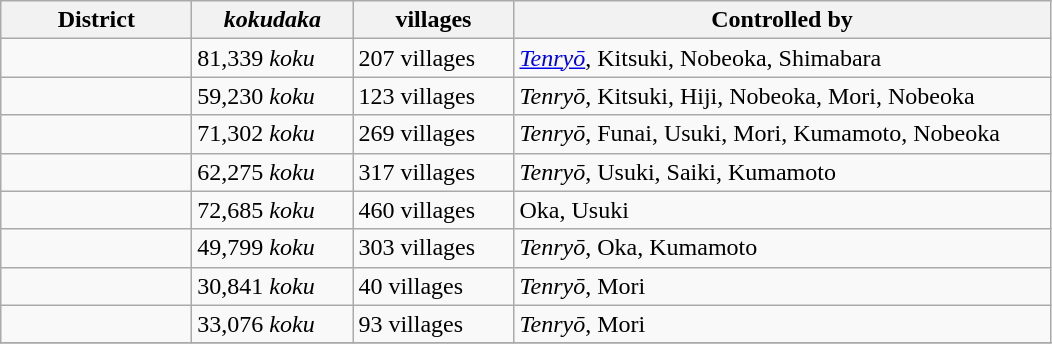<table class="wikitable">
<tr>
<th scope=col style="width: 120px;">District</th>
<th scope=col style="width: 100px;"><em>kokudaka</em></th>
<th scope=col style="width: 100px;">villages</th>
<th scope=col style="width: 350px;">Controlled by</th>
</tr>
<tr>
<td></td>
<td>81,339 <em>koku</em></td>
<td>207 villages</td>
<td><em><a href='#'>Tenryō</a></em>, Kitsuki, Nobeoka, Shimabara</td>
</tr>
<tr>
<td></td>
<td>59,230 <em>koku</em></td>
<td>123 villages</td>
<td><em>Tenryō</em>, Kitsuki, Hiji, Nobeoka, Mori, Nobeoka</td>
</tr>
<tr>
<td></td>
<td>71,302 <em>koku</em></td>
<td>269 villages</td>
<td><em>Tenryō</em>, Funai, Usuki, Mori, Kumamoto, Nobeoka</td>
</tr>
<tr>
<td></td>
<td>62,275 <em>koku</em></td>
<td>317 villages</td>
<td><em>Tenryō</em>, Usuki, Saiki, Kumamoto</td>
</tr>
<tr>
<td></td>
<td>72,685 <em>koku</em></td>
<td>460 villages</td>
<td>Oka, Usuki</td>
</tr>
<tr>
<td></td>
<td>49,799 <em>koku</em></td>
<td>303 villages</td>
<td><em>Tenryō</em>, Oka, Kumamoto</td>
</tr>
<tr>
<td></td>
<td>30,841 <em>koku</em></td>
<td>40 villages</td>
<td><em>Tenryō</em>, Mori</td>
</tr>
<tr>
<td></td>
<td>33,076 <em>koku</em></td>
<td>93 villages</td>
<td><em>Tenryō</em>, Mori</td>
</tr>
<tr>
</tr>
</table>
